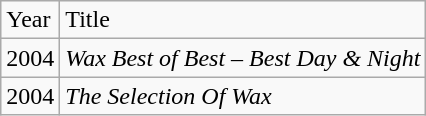<table class="wikitable">
<tr>
<td>Year</td>
<td>Title</td>
</tr>
<tr>
<td>2004</td>
<td><em>Wax Best of Best – Best Day & Night</em></td>
</tr>
<tr>
<td>2004</td>
<td><em>The Selection Of Wax</em></td>
</tr>
</table>
